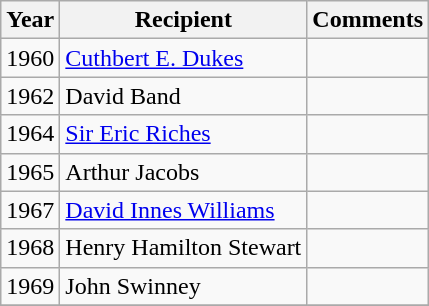<table class="wikitable">
<tr>
<th>Year</th>
<th>Recipient</th>
<th>Comments</th>
</tr>
<tr>
<td>1960</td>
<td><a href='#'>Cuthbert E. Dukes</a></td>
<td></td>
</tr>
<tr>
<td>1962</td>
<td>David Band</td>
<td></td>
</tr>
<tr>
<td>1964</td>
<td><a href='#'>Sir Eric Riches</a></td>
<td></td>
</tr>
<tr>
<td>1965</td>
<td>Arthur Jacobs</td>
<td></td>
</tr>
<tr>
<td>1967</td>
<td><a href='#'>David Innes Williams</a></td>
<td></td>
</tr>
<tr>
<td>1968</td>
<td>Henry Hamilton Stewart</td>
<td></td>
</tr>
<tr>
<td>1969</td>
<td>John Swinney</td>
<td></td>
</tr>
<tr>
</tr>
</table>
